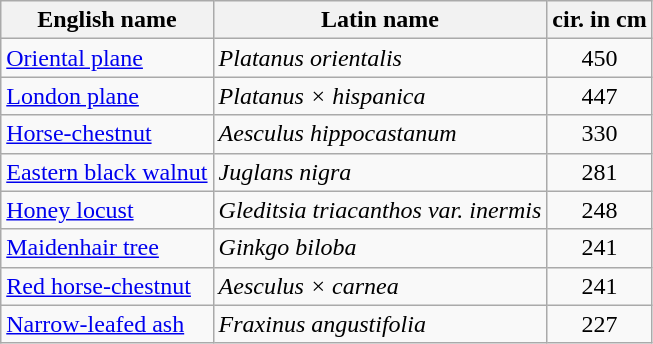<table class="wikitable sortable">
<tr>
<th>English name</th>
<th>Latin name</th>
<th>cir. in cm</th>
</tr>
<tr>
<td><a href='#'>Oriental plane</a></td>
<td><em>Platanus orientalis</em></td>
<td align="center">450</td>
</tr>
<tr>
<td><a href='#'>London plane</a></td>
<td><em>Platanus × hispanica</em></td>
<td align="center">447</td>
</tr>
<tr>
<td><a href='#'>Horse-chestnut</a></td>
<td><em>Aesculus hippocastanum</em></td>
<td align="center">330</td>
</tr>
<tr>
<td><a href='#'>Eastern black walnut</a></td>
<td><em>Juglans nigra</em></td>
<td align="center">281</td>
</tr>
<tr>
<td><a href='#'>Honey locust</a></td>
<td><em>Gleditsia triacanthos var. inermis</em></td>
<td align="center">248</td>
</tr>
<tr>
<td><a href='#'>Maidenhair tree</a></td>
<td><em>Ginkgo biloba</em></td>
<td align="center">241</td>
</tr>
<tr>
<td><a href='#'>Red horse-chestnut</a></td>
<td><em>Aesculus × carnea</em></td>
<td align="center">241</td>
</tr>
<tr>
<td><a href='#'>Narrow-leafed ash</a></td>
<td><em>Fraxinus angustifolia</em></td>
<td align="center">227</td>
</tr>
</table>
